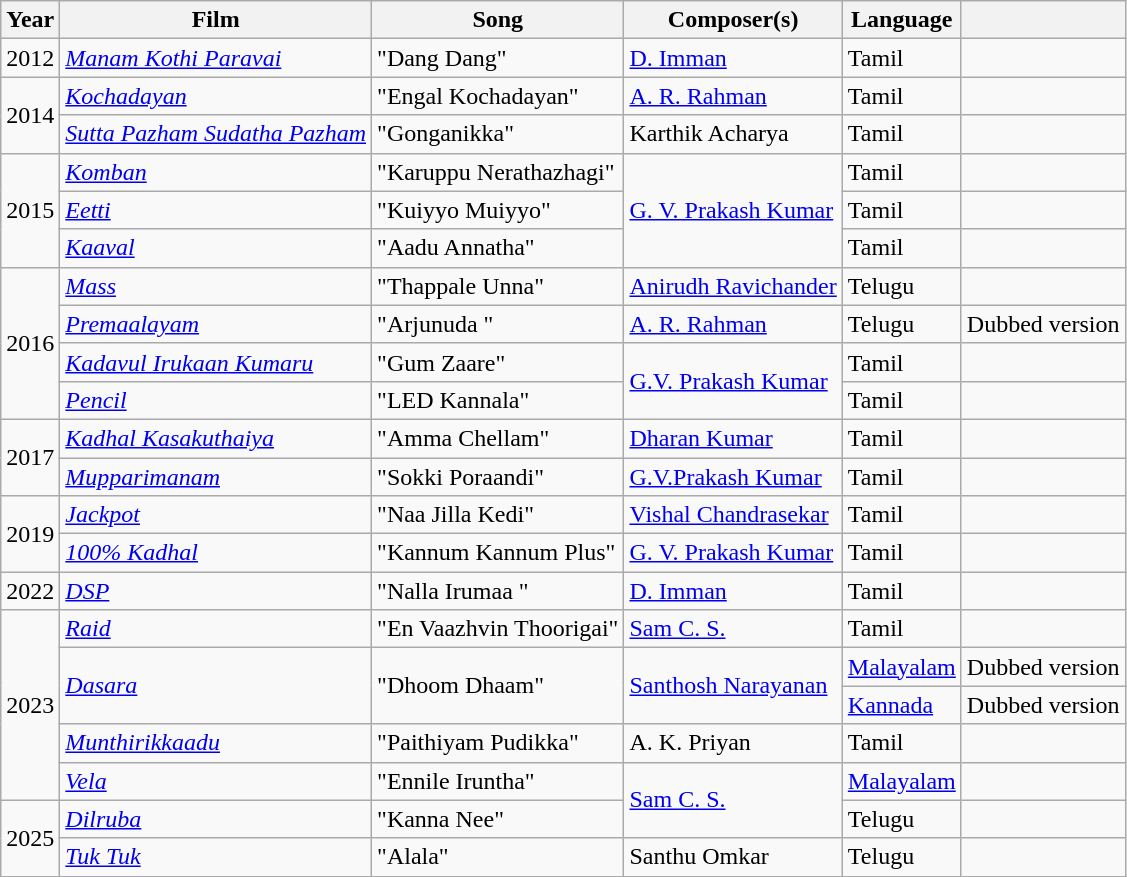<table class="wikitable sortable">
<tr>
<th>Year</th>
<th>Film</th>
<th>Song</th>
<th>Composer(s)</th>
<th>Language</th>
<th></th>
</tr>
<tr>
<td rowspan="1">2012</td>
<td><em><a href='#'>Manam Kothi Paravai</a></em></td>
<td>"Dang Dang"</td>
<td><a href='#'>D. Imman</a></td>
<td>Tamil</td>
<td></td>
</tr>
<tr>
<td rowspan="2">2014</td>
<td><em><a href='#'>Kochadayan</a> </em></td>
<td>"Engal Kochadayan"</td>
<td><a href='#'>A. R. Rahman</a></td>
<td>Tamil</td>
<td></td>
</tr>
<tr>
<td><em><a href='#'>Sutta Pazham Sudatha Pazham</a></em></td>
<td>"Gonganikka"</td>
<td>Karthik Acharya</td>
<td>Tamil</td>
<td></td>
</tr>
<tr>
<td rowspan="3">2015</td>
<td><em><a href='#'>Komban</a></em></td>
<td>"Karuppu Nerathazhagi"</td>
<td rowspan="3"><a href='#'>G. V. Prakash Kumar</a></td>
<td>Tamil</td>
<td></td>
</tr>
<tr>
<td><em><a href='#'>Eetti</a></em></td>
<td>"Kuiyyo Muiyyo"</td>
<td>Tamil</td>
<td></td>
</tr>
<tr>
<td><em><a href='#'>Kaaval</a></em></td>
<td>"Aadu Annatha"</td>
<td>Tamil</td>
<td></td>
</tr>
<tr>
<td rowspan="4">2016</td>
<td><em><a href='#'>Mass</a></em></td>
<td>"Thappale Unna"</td>
<td><a href='#'>Anirudh Ravichander</a></td>
<td>Telugu</td>
<td></td>
</tr>
<tr>
<td><em><a href='#'>Premaalayam</a> </em></td>
<td>"Arjunuda "</td>
<td><a href='#'>A. R. Rahman</a></td>
<td>Telugu</td>
<td>Dubbed version</td>
</tr>
<tr>
<td><em><a href='#'>Kadavul Irukaan Kumaru</a></em></td>
<td>"Gum Zaare"</td>
<td rowspan="2"><a href='#'>G.V. Prakash Kumar</a></td>
<td>Tamil</td>
<td></td>
</tr>
<tr>
<td><a href='#'><em>Pencil</em></a></td>
<td>"LED Kannala"</td>
<td>Tamil</td>
<td></td>
</tr>
<tr>
<td rowspan="2">2017</td>
<td><em><a href='#'>Kadhal Kasakuthaiya</a></em></td>
<td>"Amma Chellam"</td>
<td><a href='#'>Dharan Kumar</a></td>
<td>Tamil</td>
<td></td>
</tr>
<tr>
<td><em><a href='#'>Mupparimanam</a></em></td>
<td>"Sokki Poraandi"</td>
<td><a href='#'>G.V.Prakash Kumar</a></td>
<td>Tamil</td>
<td></td>
</tr>
<tr>
<td rowspan="2">2019</td>
<td><a href='#'><em>Jackpot</em></a></td>
<td>"Naa Jilla Kedi"</td>
<td><a href='#'>Vishal Chandrasekar</a></td>
<td>Tamil</td>
<td></td>
</tr>
<tr>
<td><em><a href='#'>100% Kadhal</a></em></td>
<td>"Kannum Kannum Plus"</td>
<td><a href='#'>G. V. Prakash Kumar</a></td>
<td>Tamil</td>
<td></td>
</tr>
<tr>
<td>2022</td>
<td><a href='#'><em>DSP</em></a></td>
<td>"Nalla Irumaa "</td>
<td><a href='#'>D. Imman</a></td>
<td>Tamil</td>
<td></td>
</tr>
<tr>
<td rowspan="5">2023</td>
<td><em><a href='#'>Raid</a></em></td>
<td>"En Vaazhvin Thoorigai"</td>
<td><a href='#'>Sam C. S.</a></td>
<td>Tamil</td>
<td></td>
</tr>
<tr>
<td rowspan="2"><a href='#'><em>Dasara</em></a></td>
<td rowspan="2">"Dhoom Dhaam"</td>
<td rowspan="2"><a href='#'>Santhosh Narayanan</a></td>
<td><a href='#'>Malayalam</a></td>
<td>Dubbed version</td>
</tr>
<tr>
<td><a href='#'>Kannada</a></td>
<td>Dubbed version</td>
</tr>
<tr>
<td><em><a href='#'>Munthirikkaadu</a></em></td>
<td>"Paithiyam Pudikka"</td>
<td>A. K. Priyan</td>
<td>Tamil</td>
<td></td>
</tr>
<tr>
<td><em><a href='#'>Vela</a></em></td>
<td>"Ennile Iruntha"</td>
<td rowspan="2"><a href='#'>Sam C. S.</a></td>
<td><a href='#'>Malayalam</a></td>
<td></td>
</tr>
<tr>
<td rowspan="2">2025</td>
<td><em><a href='#'>Dilruba</a></em></td>
<td>"Kanna Nee"</td>
<td>Telugu</td>
<td></td>
</tr>
<tr>
<td><a href='#'><em>Tuk Tuk</em></a></td>
<td>"Alala"</td>
<td>Santhu Omkar</td>
<td>Telugu</td>
<td></td>
</tr>
</table>
